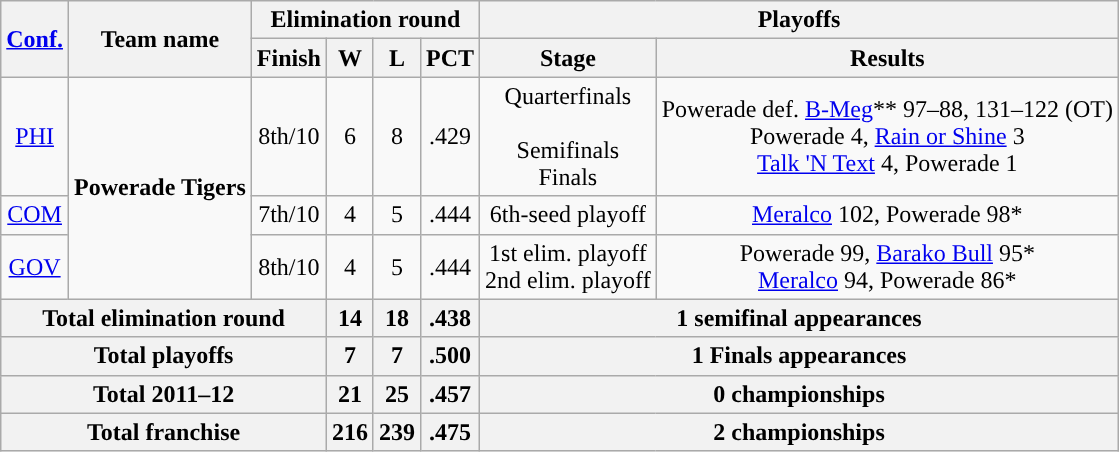<table class=wikitable style="text-align:center;">
<tr>
<th rowspan="2"><a href='#'>Conf.</a></th>
<th rowspan="2">Team name</th>
<th colspan=4>Elimination round</th>
<th colspan=2>Playoffs</th>
</tr>
<tr>
<th>Finish</th>
<th>W</th>
<th>L</th>
<th>PCT</th>
<th>Stage</th>
<th>Results</th>
</tr>
<tr>
<td><a href='#'>PHI</a></td>
<td rowspan=3><strong>Powerade Tigers</strong></td>
<td>8th/10</td>
<td>6</td>
<td>8</td>
<td>.429</td>
<td>Quarterfinals<br><br>Semifinals<br>Finals</td>
<td>Powerade def. <a href='#'>B-Meg</a>** 97–88, 131–122 (OT)<br>Powerade 4, <a href='#'>Rain or Shine</a> 3<br><a href='#'>Talk 'N Text</a> 4, Powerade 1</td>
</tr>
<tr>
<td><a href='#'>COM</a></td>
<td>7th/10</td>
<td>4</td>
<td>5</td>
<td>.444</td>
<td>6th-seed playoff</td>
<td><a href='#'>Meralco</a> 102, Powerade 98*</td>
</tr>
<tr>
<td><a href='#'>GOV</a></td>
<td>8th/10</td>
<td>4</td>
<td>5</td>
<td>.444</td>
<td>1st elim. playoff<br>2nd elim. playoff</td>
<td>Powerade 99, <a href='#'>Barako Bull</a> 95*<br><a href='#'>Meralco</a> 94, Powerade 86*</td>
</tr>
<tr>
<th colspan=3>Total elimination round</th>
<th>14</th>
<th>18</th>
<th>.438</th>
<th colspan=2>1 semifinal appearances</th>
</tr>
<tr>
<th colspan=3>Total playoffs</th>
<th>7</th>
<th>7</th>
<th>.500</th>
<th colspan=2>1 Finals appearances</th>
</tr>
<tr>
<th colspan=3>Total 2011–12</th>
<th>21</th>
<th>25</th>
<th>.457</th>
<th colspan=2>0 championships</th>
</tr>
<tr>
<th colspan=3>Total franchise</th>
<th>216</th>
<th>239</th>
<th>.475</th>
<th colspan=2>2 championships</th>
</tr>
</table>
